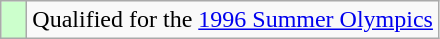<table class="wikitable">
<tr>
<td width=10px bgcolor="#ccffcc"></td>
<td>Qualified for the <a href='#'>1996 Summer Olympics</a></td>
</tr>
</table>
